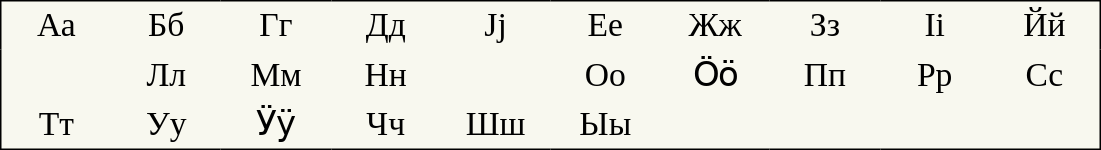<table style="font-family:Arial Unicode MS; font-size:1.4em; border-color:#000000; border-width:1px; border-style:solid; border-collapse:collapse; text-align:right; background-color:#F8F8EF">
<tr>
<td style="width:3em; text-align:center; padding: 3px;">Аа</td>
<td style="width:3em; text-align:center; padding: 3px;">Бб</td>
<td style="width:3em; text-align:center; padding: 3px;">Гг</td>
<td style="width:3em; text-align:center; padding: 3px;">Дд</td>
<td style="width:3em; text-align:center; padding: 3px;">Jj</td>
<td style="width:3em; text-align:center; padding: 3px;">Ее</td>
<td style="width:3em; text-align:center; padding: 3px;">Жж</td>
<td style="width:3em; text-align:center; padding: 3px;">Зз</td>
<td style="width:3em; text-align:center; padding: 3px;">Ii</td>
<td style="width:3em; text-align:center; padding: 3px;">Йй</td>
</tr>
<tr>
<td style="width:3em; text-align:center; padding: 3px;"></td>
<td style="width:3em; text-align:center; padding: 3px;">Лл</td>
<td style="width:3em; text-align:center; padding: 3px;">Мм</td>
<td style="width:3em; text-align:center; padding: 3px;">Нн</td>
<td style="width:3em; text-align:center; padding: 3px;"></td>
<td style="width:3em; text-align:center; padding: 3px;">Oo</td>
<td style="width:3em; text-align:center; padding: 3px;">Ӧӧ</td>
<td style="width:3em; text-align:center; padding: 3px;">Пп</td>
<td style="width:3em; text-align:center; padding: 3px;">Рр</td>
<td style="width:3em; text-align:center; padding: 3px;">Сс</td>
</tr>
<tr>
<td style="width:3em; text-align:center; padding: 3px;">Тт</td>
<td style="width:3em; text-align:center; padding: 3px;">Уу</td>
<td style="width:3em; text-align:center; padding: 3px;">Ӱӱ</td>
<td style="width:3em; text-align:center; padding: 3px;">Чч</td>
<td style="width:3em; text-align:center; padding: 3px;">Шш</td>
<td style="width:3em; text-align:center; padding: 3px;">Ыы</td>
<td colspan="4"></td>
</tr>
</table>
